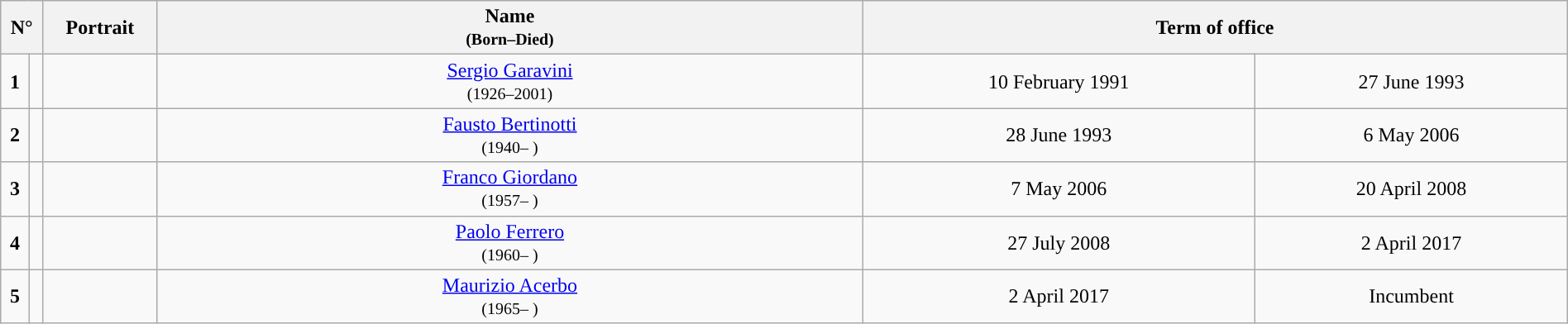<table class="wikitable" style="text-align:center; width:100%; border:1px #AAAAFF solid">
<tr>
<th colspan="2">N°</th>
<th width=85px>Portrait</th>
<th width=45%>Name<br><small>(Born–Died)</small></th>
<th width=45% colspan=2>Term of office</th>
</tr>
<tr>
<td><strong>1</strong></td>
<td style="background: "></td>
<td></td>
<td><a href='#'>Sergio Garavini</a><br><small>(1926–2001)</small></td>
<td>10 February 1991</td>
<td>27 June 1993</td>
</tr>
<tr>
<td><strong>2</strong></td>
<td style="background: "></td>
<td></td>
<td><a href='#'>Fausto Bertinotti</a><br><small>(1940– )</small></td>
<td>28 June 1993</td>
<td>6 May 2006</td>
</tr>
<tr>
<td><strong>3</strong></td>
<td style="background: "></td>
<td></td>
<td><a href='#'>Franco Giordano</a><br><small>(1957– )</small></td>
<td>7 May 2006</td>
<td>20 April 2008</td>
</tr>
<tr>
<td><strong>4</strong></td>
<td style="background: "></td>
<td></td>
<td><a href='#'>Paolo Ferrero</a><br><small>(1960– )</small></td>
<td>27 July 2008</td>
<td>2 April 2017</td>
</tr>
<tr>
<td><strong>5</strong></td>
<td style="background: "></td>
<td></td>
<td><a href='#'>Maurizio Acerbo</a><br><small>(1965– )</small></td>
<td>2 April 2017</td>
<td>Incumbent</td>
</tr>
</table>
